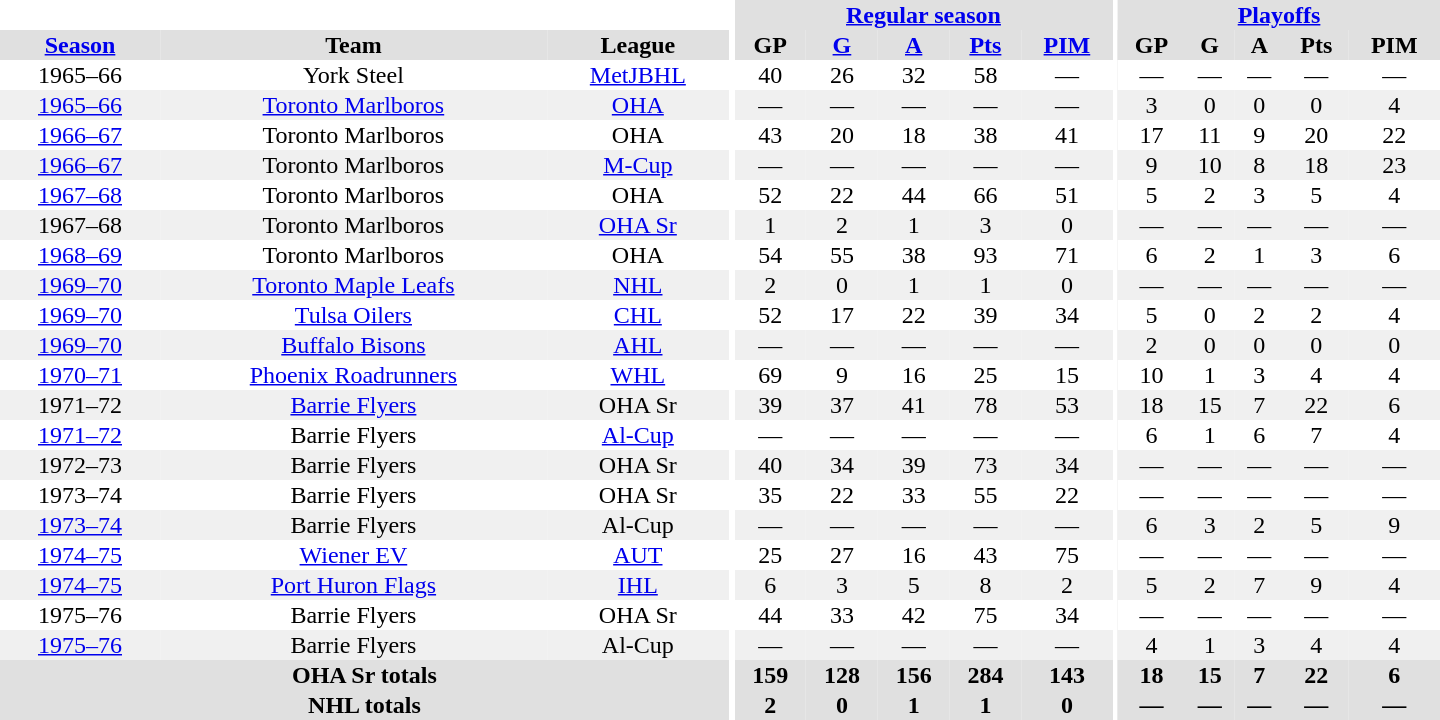<table border="0" cellpadding="1" cellspacing="0" style="text-align:center; width:60em">
<tr bgcolor="#e0e0e0">
<th colspan="3" bgcolor="#ffffff"></th>
<th rowspan="100" bgcolor="#ffffff"></th>
<th colspan="5"><a href='#'>Regular season</a></th>
<th rowspan="100" bgcolor="#ffffff"></th>
<th colspan="5"><a href='#'>Playoffs</a></th>
</tr>
<tr bgcolor="#e0e0e0">
<th><a href='#'>Season</a></th>
<th>Team</th>
<th>League</th>
<th>GP</th>
<th><a href='#'>G</a></th>
<th><a href='#'>A</a></th>
<th><a href='#'>Pts</a></th>
<th><a href='#'>PIM</a></th>
<th>GP</th>
<th>G</th>
<th>A</th>
<th>Pts</th>
<th>PIM</th>
</tr>
<tr>
<td>1965–66</td>
<td>York Steel</td>
<td><a href='#'>MetJBHL</a></td>
<td>40</td>
<td>26</td>
<td>32</td>
<td>58</td>
<td>—</td>
<td>—</td>
<td>—</td>
<td>—</td>
<td>—</td>
<td>—</td>
</tr>
<tr bgcolor="#f0f0f0">
<td><a href='#'>1965–66</a></td>
<td><a href='#'>Toronto Marlboros</a></td>
<td><a href='#'>OHA</a></td>
<td>—</td>
<td>—</td>
<td>—</td>
<td>—</td>
<td>—</td>
<td>3</td>
<td>0</td>
<td>0</td>
<td>0</td>
<td>4</td>
</tr>
<tr>
<td><a href='#'>1966–67</a></td>
<td>Toronto Marlboros</td>
<td>OHA</td>
<td>43</td>
<td>20</td>
<td>18</td>
<td>38</td>
<td>41</td>
<td>17</td>
<td>11</td>
<td>9</td>
<td>20</td>
<td>22</td>
</tr>
<tr bgcolor="#f0f0f0">
<td><a href='#'>1966–67</a></td>
<td>Toronto Marlboros</td>
<td><a href='#'>M-Cup</a></td>
<td>—</td>
<td>—</td>
<td>—</td>
<td>—</td>
<td>—</td>
<td>9</td>
<td>10</td>
<td>8</td>
<td>18</td>
<td>23</td>
</tr>
<tr>
<td><a href='#'>1967–68</a></td>
<td>Toronto Marlboros</td>
<td>OHA</td>
<td>52</td>
<td>22</td>
<td>44</td>
<td>66</td>
<td>51</td>
<td>5</td>
<td>2</td>
<td>3</td>
<td>5</td>
<td>4</td>
</tr>
<tr bgcolor="#f0f0f0">
<td>1967–68</td>
<td>Toronto Marlboros</td>
<td><a href='#'>OHA Sr</a></td>
<td>1</td>
<td>2</td>
<td>1</td>
<td>3</td>
<td>0</td>
<td>—</td>
<td>—</td>
<td>—</td>
<td>—</td>
<td>—</td>
</tr>
<tr>
<td><a href='#'>1968–69</a></td>
<td>Toronto Marlboros</td>
<td>OHA</td>
<td>54</td>
<td>55</td>
<td>38</td>
<td>93</td>
<td>71</td>
<td>6</td>
<td>2</td>
<td>1</td>
<td>3</td>
<td>6</td>
</tr>
<tr bgcolor="#f0f0f0">
<td><a href='#'>1969–70</a></td>
<td><a href='#'>Toronto Maple Leafs</a></td>
<td><a href='#'>NHL</a></td>
<td>2</td>
<td>0</td>
<td>1</td>
<td>1</td>
<td>0</td>
<td>—</td>
<td>—</td>
<td>—</td>
<td>—</td>
<td>—</td>
</tr>
<tr>
<td><a href='#'>1969–70</a></td>
<td><a href='#'>Tulsa Oilers</a></td>
<td><a href='#'>CHL</a></td>
<td>52</td>
<td>17</td>
<td>22</td>
<td>39</td>
<td>34</td>
<td>5</td>
<td>0</td>
<td>2</td>
<td>2</td>
<td>4</td>
</tr>
<tr bgcolor="#f0f0f0">
<td><a href='#'>1969–70</a></td>
<td><a href='#'>Buffalo Bisons</a></td>
<td><a href='#'>AHL</a></td>
<td>—</td>
<td>—</td>
<td>—</td>
<td>—</td>
<td>—</td>
<td>2</td>
<td>0</td>
<td>0</td>
<td>0</td>
<td>0</td>
</tr>
<tr>
<td><a href='#'>1970–71</a></td>
<td><a href='#'>Phoenix Roadrunners</a></td>
<td><a href='#'>WHL</a></td>
<td>69</td>
<td>9</td>
<td>16</td>
<td>25</td>
<td>15</td>
<td>10</td>
<td>1</td>
<td>3</td>
<td>4</td>
<td>4</td>
</tr>
<tr bgcolor="#f0f0f0">
<td>1971–72</td>
<td><a href='#'>Barrie Flyers</a></td>
<td>OHA Sr</td>
<td>39</td>
<td>37</td>
<td>41</td>
<td>78</td>
<td>53</td>
<td>18</td>
<td>15</td>
<td>7</td>
<td>22</td>
<td>6</td>
</tr>
<tr>
<td><a href='#'>1971–72</a></td>
<td>Barrie Flyers</td>
<td><a href='#'>Al-Cup</a></td>
<td>—</td>
<td>—</td>
<td>—</td>
<td>—</td>
<td>—</td>
<td>6</td>
<td>1</td>
<td>6</td>
<td>7</td>
<td>4</td>
</tr>
<tr bgcolor="#f0f0f0">
<td>1972–73</td>
<td>Barrie Flyers</td>
<td>OHA Sr</td>
<td>40</td>
<td>34</td>
<td>39</td>
<td>73</td>
<td>34</td>
<td>—</td>
<td>—</td>
<td>—</td>
<td>—</td>
<td>—</td>
</tr>
<tr>
<td>1973–74</td>
<td>Barrie Flyers</td>
<td>OHA Sr</td>
<td>35</td>
<td>22</td>
<td>33</td>
<td>55</td>
<td>22</td>
<td>—</td>
<td>—</td>
<td>—</td>
<td>—</td>
<td>—</td>
</tr>
<tr bgcolor="#f0f0f0">
<td><a href='#'>1973–74</a></td>
<td>Barrie Flyers</td>
<td>Al-Cup</td>
<td>—</td>
<td>—</td>
<td>—</td>
<td>—</td>
<td>—</td>
<td>6</td>
<td>3</td>
<td>2</td>
<td>5</td>
<td>9</td>
</tr>
<tr>
<td><a href='#'>1974–75</a></td>
<td><a href='#'>Wiener EV</a></td>
<td><a href='#'>AUT</a></td>
<td>25</td>
<td>27</td>
<td>16</td>
<td>43</td>
<td>75</td>
<td>—</td>
<td>—</td>
<td>—</td>
<td>—</td>
<td>—</td>
</tr>
<tr bgcolor="#f0f0f0">
<td><a href='#'>1974–75</a></td>
<td><a href='#'>Port Huron Flags</a></td>
<td><a href='#'>IHL</a></td>
<td>6</td>
<td>3</td>
<td>5</td>
<td>8</td>
<td>2</td>
<td>5</td>
<td>2</td>
<td>7</td>
<td>9</td>
<td>4</td>
</tr>
<tr>
<td>1975–76</td>
<td>Barrie Flyers</td>
<td>OHA Sr</td>
<td>44</td>
<td>33</td>
<td>42</td>
<td>75</td>
<td>34</td>
<td>—</td>
<td>—</td>
<td>—</td>
<td>—</td>
<td>—</td>
</tr>
<tr bgcolor="#f0f0f0">
<td><a href='#'>1975–76</a></td>
<td>Barrie Flyers</td>
<td>Al-Cup</td>
<td>—</td>
<td>—</td>
<td>—</td>
<td>—</td>
<td>—</td>
<td>4</td>
<td>1</td>
<td>3</td>
<td>4</td>
<td>4</td>
</tr>
<tr bgcolor="#e0e0e0">
<th colspan="3">OHA Sr totals</th>
<th>159</th>
<th>128</th>
<th>156</th>
<th>284</th>
<th>143</th>
<th>18</th>
<th>15</th>
<th>7</th>
<th>22</th>
<th>6</th>
</tr>
<tr bgcolor="#e0e0e0">
<th colspan="3">NHL totals</th>
<th>2</th>
<th>0</th>
<th>1</th>
<th>1</th>
<th>0</th>
<th>—</th>
<th>—</th>
<th>—</th>
<th>—</th>
<th>—</th>
</tr>
</table>
